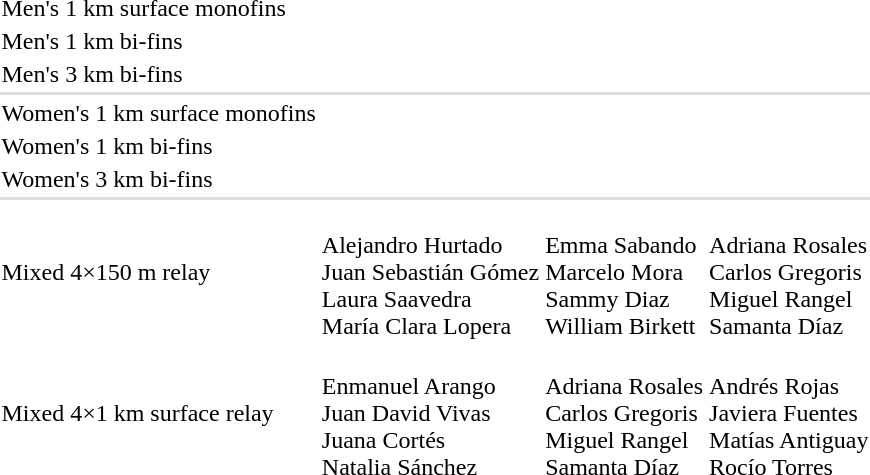<table>
<tr>
<td>Men's 1 km surface monofins</td>
<td nowrap></td>
<td></td>
<td></td>
</tr>
<tr>
<td>Men's 1 km bi-fins</td>
<td></td>
<td></td>
<td></td>
</tr>
<tr>
<td>Men's 3 km bi-fins</td>
<td></td>
<td nowrap></td>
<td></td>
</tr>
<tr bgcolor=#dddddd>
<td colspan=4></td>
</tr>
<tr>
<td>Women's 1 km surface monofins</td>
<td></td>
<td></td>
<td></td>
</tr>
<tr>
<td>Women's 1 km bi-fins</td>
<td></td>
<td></td>
<td></td>
</tr>
<tr>
<td>Women's 3 km bi-fins</td>
<td></td>
<td></td>
<td nowrap></td>
</tr>
<tr bgcolor=#dddddd>
<td colspan=4></td>
</tr>
<tr>
<td>Mixed 4×150 m relay</td>
<td><br>Alejandro Hurtado<br>Juan Sebastián Gómez<br>Laura Saavedra<br>María Clara Lopera</td>
<td><br>Emma Sabando<br>Marcelo Mora<br>Sammy Diaz<br>William Birkett</td>
<td><br>Adriana Rosales<br>Carlos Gregoris<br>Miguel Rangel<br>Samanta Díaz</td>
</tr>
<tr>
<td>Mixed 4×1 km surface relay</td>
<td><br>Enmanuel Arango<br>Juan David Vivas<br>Juana Cortés<br>Natalia Sánchez</td>
<td><br>Adriana Rosales<br>Carlos Gregoris<br>Miguel Rangel<br>Samanta Díaz</td>
<td><br>Andrés Rojas<br>Javiera Fuentes<br>Matías Antiguay<br>Rocío Torres</td>
</tr>
</table>
